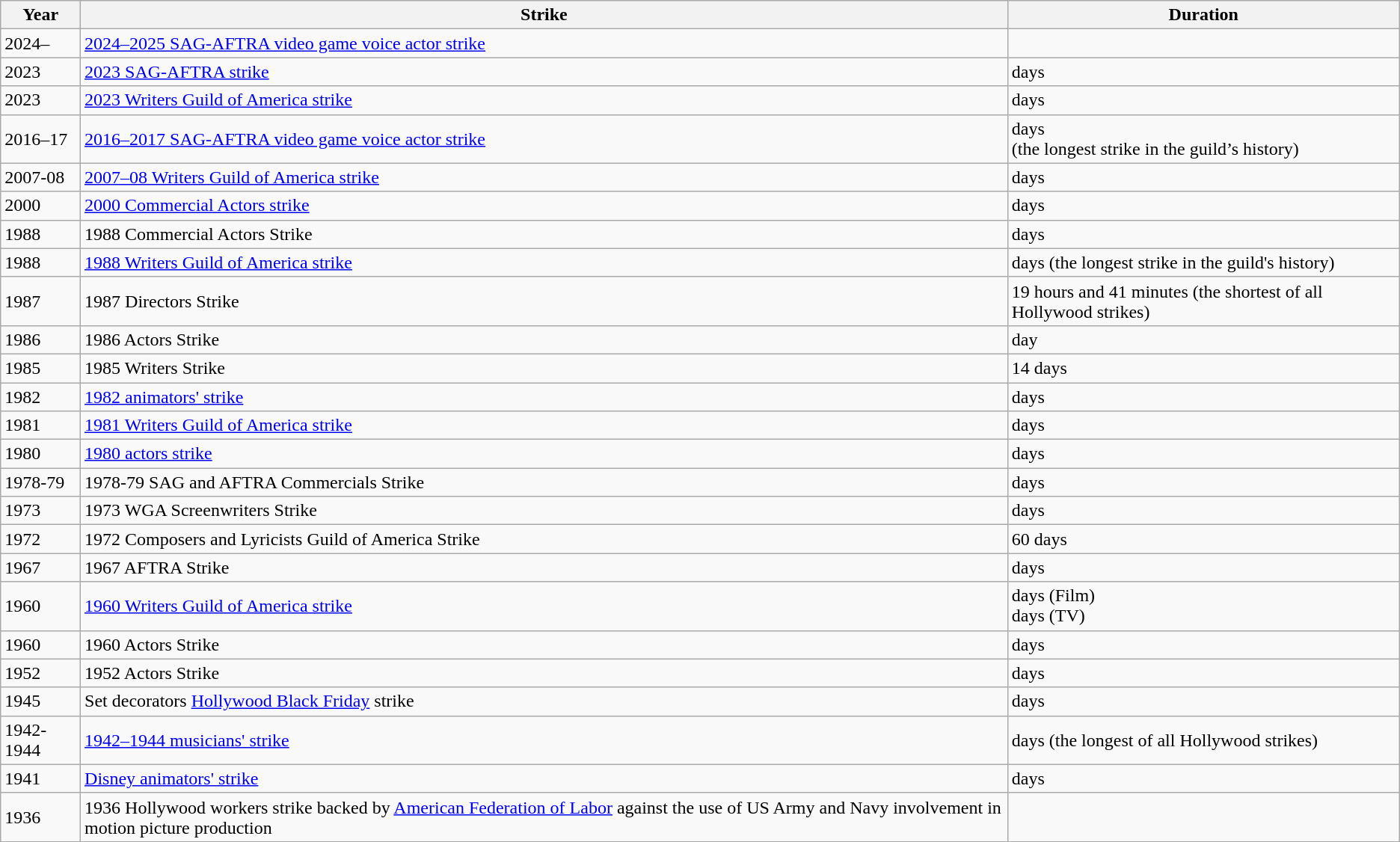<table class="wikitable sortable">
<tr>
<th>Year</th>
<th>Strike</th>
<th>Duration</th>
</tr>
<tr>
<td>2024–</td>
<td><a href='#'>2024–2025 SAG-AFTRA video game voice actor strike</a></td>
<td></td>
</tr>
<tr>
<td>2023</td>
<td><a href='#'>2023 SAG-AFTRA strike</a></td>
<td> days</td>
</tr>
<tr>
<td>2023</td>
<td><a href='#'>2023 Writers Guild of America strike</a></td>
<td> days</td>
</tr>
<tr>
<td>2016–17</td>
<td><a href='#'>2016–2017 SAG-AFTRA video game voice actor strike</a></td>
<td> days<br>(the longest strike in the guild’s history)</td>
</tr>
<tr>
<td>2007-08</td>
<td><a href='#'>2007–08 Writers Guild of America strike</a></td>
<td> days</td>
</tr>
<tr>
<td>2000</td>
<td><a href='#'>2000 Commercial Actors strike</a></td>
<td> days</td>
</tr>
<tr>
<td>1988</td>
<td>1988 Commercial Actors Strike</td>
<td> days</td>
</tr>
<tr>
<td>1988</td>
<td><a href='#'>1988 Writers Guild of America strike</a></td>
<td> days (the longest strike in the guild's history)</td>
</tr>
<tr>
<td>1987</td>
<td>1987 Directors Strike</td>
<td>19 hours and 41 minutes (the shortest of all Hollywood strikes)</td>
</tr>
<tr>
<td>1986</td>
<td>1986 Actors Strike</td>
<td> day</td>
</tr>
<tr>
<td>1985</td>
<td>1985 Writers Strike</td>
<td>14 days</td>
</tr>
<tr>
<td>1982</td>
<td><a href='#'>1982 animators' strike</a></td>
<td> days</td>
</tr>
<tr>
<td>1981</td>
<td><a href='#'>1981 Writers Guild of America strike</a></td>
<td> days</td>
</tr>
<tr>
<td>1980</td>
<td><a href='#'>1980 actors strike</a></td>
<td> days</td>
</tr>
<tr>
<td>1978-79</td>
<td>1978-79 SAG and AFTRA Commercials Strike</td>
<td> days</td>
</tr>
<tr>
<td>1973</td>
<td>1973 WGA Screenwriters Strike</td>
<td> days</td>
</tr>
<tr>
<td>1972</td>
<td>1972 Composers and Lyricists Guild of America Strike</td>
<td>60 days</td>
</tr>
<tr>
<td>1967</td>
<td>1967 AFTRA Strike</td>
<td> days</td>
</tr>
<tr>
<td>1960</td>
<td><a href='#'>1960 Writers Guild of America strike</a></td>
<td> days (Film)<br> days (TV)
</td>
</tr>
<tr>
<td>1960</td>
<td>1960 Actors Strike</td>
<td> days</td>
</tr>
<tr>
<td>1952</td>
<td>1952 Actors Strike</td>
<td> days</td>
</tr>
<tr>
<td>1945</td>
<td>Set decorators <a href='#'>Hollywood Black Friday</a> strike</td>
<td> days</td>
</tr>
<tr>
<td>1942-1944</td>
<td><a href='#'>1942–1944 musicians' strike</a></td>
<td> days (the longest of all Hollywood strikes)</td>
</tr>
<tr>
<td>1941</td>
<td><a href='#'>Disney animators' strike</a></td>
<td> days</td>
</tr>
<tr>
<td>1936</td>
<td>1936 Hollywood workers strike backed by <a href='#'>American Federation of Labor</a> against the use of US Army and Navy involvement in motion picture production</td>
</tr>
</table>
